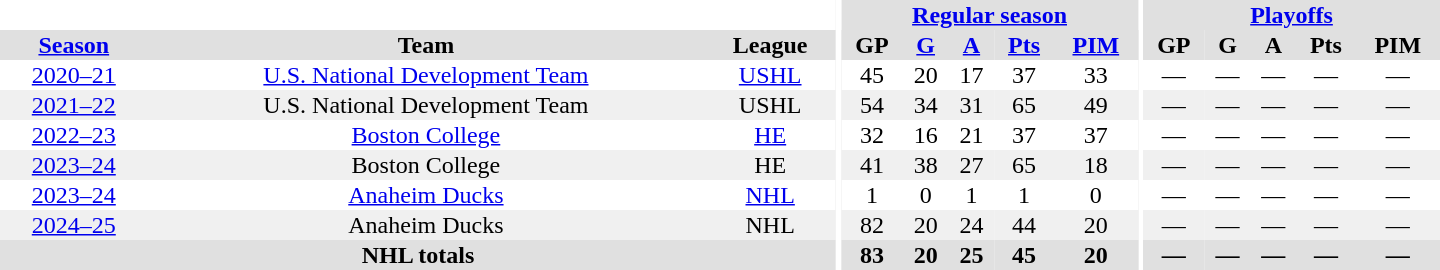<table border="0" cellpadding="1" cellspacing="0" style="text-align:center; width:60em;">
<tr bgcolor="#e0e0e0">
<th colspan="3" bgcolor="#ffffff"></th>
<th rowspan="97" bgcolor="#ffffff"></th>
<th colspan="5"><a href='#'>Regular season</a></th>
<th rowspan="97" bgcolor="#ffffff"></th>
<th colspan="5"><a href='#'>Playoffs</a></th>
</tr>
<tr bgcolor="#e0e0e0">
<th><a href='#'>Season</a></th>
<th>Team</th>
<th>League</th>
<th>GP</th>
<th><a href='#'>G</a></th>
<th><a href='#'>A</a></th>
<th><a href='#'>Pts</a></th>
<th><a href='#'>PIM</a></th>
<th>GP</th>
<th>G</th>
<th>A</th>
<th>Pts</th>
<th>PIM</th>
</tr>
<tr>
<td><a href='#'>2020–21</a></td>
<td><a href='#'>U.S. National Development Team</a></td>
<td><a href='#'>USHL</a></td>
<td>45</td>
<td>20</td>
<td>17</td>
<td>37</td>
<td>33</td>
<td>—</td>
<td>—</td>
<td>—</td>
<td>—</td>
<td>—</td>
</tr>
<tr bgcolor="#f0f0f0">
<td><a href='#'>2021–22</a></td>
<td>U.S. National Development Team</td>
<td>USHL</td>
<td>54</td>
<td>34</td>
<td>31</td>
<td>65</td>
<td>49</td>
<td>—</td>
<td>—</td>
<td>—</td>
<td>—</td>
<td>—</td>
</tr>
<tr>
<td><a href='#'>2022–23</a></td>
<td><a href='#'>Boston College</a></td>
<td><a href='#'>HE</a></td>
<td>32</td>
<td>16</td>
<td>21</td>
<td>37</td>
<td>37</td>
<td>—</td>
<td>—</td>
<td>—</td>
<td>—</td>
<td>—</td>
</tr>
<tr bgcolor="#f0f0f0">
<td><a href='#'>2023–24</a></td>
<td>Boston College</td>
<td>HE</td>
<td>41</td>
<td>38</td>
<td>27</td>
<td>65</td>
<td>18</td>
<td>—</td>
<td>—</td>
<td>—</td>
<td>—</td>
<td>—</td>
</tr>
<tr>
<td><a href='#'>2023–24</a></td>
<td><a href='#'>Anaheim Ducks</a></td>
<td><a href='#'>NHL</a></td>
<td>1</td>
<td>0</td>
<td>1</td>
<td>1</td>
<td>0</td>
<td>—</td>
<td>—</td>
<td>—</td>
<td>—</td>
<td>—</td>
</tr>
<tr bgcolor="#f0f0f0">
<td><a href='#'>2024–25</a></td>
<td>Anaheim Ducks</td>
<td>NHL</td>
<td>82</td>
<td>20</td>
<td>24</td>
<td>44</td>
<td>20</td>
<td>—</td>
<td>—</td>
<td>—</td>
<td>—</td>
<td>—</td>
</tr>
<tr bgcolor="#e0e0e0">
<th colspan="3">NHL totals</th>
<th>83</th>
<th>20</th>
<th>25</th>
<th>45</th>
<th>20</th>
<th>—</th>
<th>—</th>
<th>—</th>
<th>—</th>
<th>—</th>
</tr>
</table>
